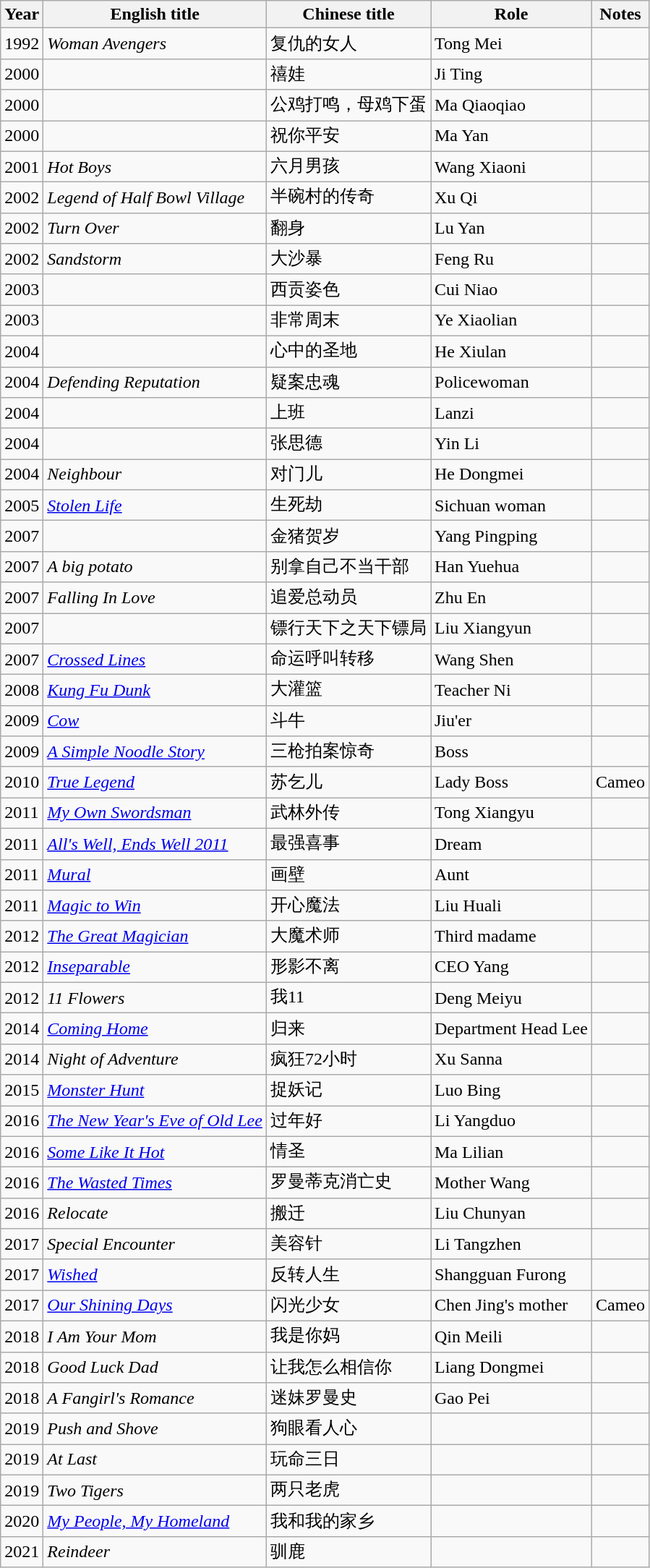<table class="wikitable sortable">
<tr>
<th>Year</th>
<th>English title</th>
<th>Chinese title</th>
<th>Role</th>
<th class="unsortable">Notes</th>
</tr>
<tr>
<td>1992</td>
<td><em>Woman Avengers</em></td>
<td>复仇的女人</td>
<td>Tong Mei</td>
<td></td>
</tr>
<tr>
<td>2000</td>
<td></td>
<td>禧娃</td>
<td>Ji Ting</td>
<td></td>
</tr>
<tr>
<td>2000</td>
<td></td>
<td>公鸡打鸣，母鸡下蛋</td>
<td>Ma Qiaoqiao</td>
<td></td>
</tr>
<tr>
<td>2000</td>
<td></td>
<td>祝你平安</td>
<td>Ma Yan</td>
<td></td>
</tr>
<tr>
<td>2001</td>
<td><em>Hot Boys</em></td>
<td>六月男孩</td>
<td>Wang Xiaoni</td>
<td></td>
</tr>
<tr>
<td>2002</td>
<td><em>Legend of Half Bowl Village</em></td>
<td>半碗村的传奇</td>
<td>Xu Qi</td>
<td></td>
</tr>
<tr>
<td>2002</td>
<td><em>Turn Over</em></td>
<td>翻身</td>
<td>Lu Yan</td>
<td></td>
</tr>
<tr>
<td>2002</td>
<td><em>Sandstorm</em></td>
<td>大沙暴</td>
<td>Feng Ru</td>
<td></td>
</tr>
<tr>
<td>2003</td>
<td></td>
<td>西贡姿色</td>
<td>Cui Niao</td>
<td></td>
</tr>
<tr>
<td>2003</td>
<td></td>
<td>非常周末</td>
<td>Ye Xiaolian</td>
<td></td>
</tr>
<tr>
<td>2004</td>
<td></td>
<td>心中的圣地</td>
<td>He Xiulan</td>
<td></td>
</tr>
<tr>
<td>2004</td>
<td><em>Defending Reputation</em></td>
<td>疑案忠魂</td>
<td>Policewoman</td>
<td></td>
</tr>
<tr>
<td>2004</td>
<td></td>
<td>上班</td>
<td>Lanzi</td>
<td></td>
</tr>
<tr>
<td>2004</td>
<td></td>
<td>张思德</td>
<td>Yin Li</td>
<td></td>
</tr>
<tr>
<td>2004</td>
<td><em>Neighbour</em></td>
<td>对门儿</td>
<td>He Dongmei</td>
<td></td>
</tr>
<tr>
<td>2005</td>
<td><em><a href='#'>Stolen Life</a></em></td>
<td>生死劫</td>
<td>Sichuan woman</td>
<td></td>
</tr>
<tr>
<td>2007</td>
<td></td>
<td>金猪贺岁</td>
<td>Yang Pingping</td>
<td></td>
</tr>
<tr>
<td>2007</td>
<td><em>A big potato</em></td>
<td>别拿自己不当干部</td>
<td>Han Yuehua</td>
<td></td>
</tr>
<tr>
<td>2007</td>
<td><em>Falling In Love</em></td>
<td>追爱总动员</td>
<td>Zhu En</td>
<td></td>
</tr>
<tr>
<td>2007</td>
<td></td>
<td>镖行天下之天下镖局</td>
<td>Liu Xiangyun</td>
<td></td>
</tr>
<tr>
<td>2007</td>
<td><em><a href='#'>Crossed Lines</a></em></td>
<td>命运呼叫转移</td>
<td>Wang Shen</td>
<td></td>
</tr>
<tr>
<td>2008</td>
<td><em><a href='#'>Kung Fu Dunk</a></em></td>
<td>大灌篮</td>
<td>Teacher Ni</td>
<td></td>
</tr>
<tr>
<td>2009</td>
<td><em><a href='#'>Cow</a></em></td>
<td>斗牛</td>
<td>Jiu'er</td>
<td></td>
</tr>
<tr>
<td>2009</td>
<td><em><a href='#'>A Simple Noodle Story</a></em></td>
<td>三枪拍案惊奇</td>
<td>Boss</td>
<td></td>
</tr>
<tr>
<td>2010</td>
<td><em><a href='#'>True Legend</a></em></td>
<td>苏乞儿</td>
<td>Lady Boss</td>
<td>Cameo</td>
</tr>
<tr>
<td>2011</td>
<td><em><a href='#'>My Own Swordsman</a></em></td>
<td>武林外传</td>
<td>Tong Xiangyu</td>
<td></td>
</tr>
<tr>
<td>2011</td>
<td><em><a href='#'>All's Well, Ends Well 2011</a></em></td>
<td>最强喜事</td>
<td>Dream</td>
<td></td>
</tr>
<tr>
<td>2011</td>
<td><em><a href='#'>Mural</a></em></td>
<td>画壁</td>
<td>Aunt</td>
<td></td>
</tr>
<tr>
<td>2011</td>
<td><em><a href='#'>Magic to Win</a></em></td>
<td>开心魔法</td>
<td>Liu Huali</td>
<td></td>
</tr>
<tr>
<td>2012</td>
<td><em><a href='#'>The Great Magician</a></em></td>
<td>大魔术师</td>
<td>Third madame</td>
<td></td>
</tr>
<tr>
<td>2012</td>
<td><em><a href='#'>Inseparable</a></em></td>
<td>形影不离</td>
<td>CEO Yang</td>
<td></td>
</tr>
<tr>
<td>2012</td>
<td><em>11 Flowers</em></td>
<td>我11</td>
<td>Deng Meiyu</td>
<td></td>
</tr>
<tr>
<td>2014</td>
<td><em><a href='#'>Coming Home</a></em></td>
<td>归来</td>
<td>Department Head Lee</td>
<td></td>
</tr>
<tr>
<td>2014</td>
<td><em>Night of Adventure</em></td>
<td>疯狂72小时</td>
<td>Xu Sanna</td>
<td></td>
</tr>
<tr>
<td>2015</td>
<td><em><a href='#'>Monster Hunt</a></em></td>
<td>捉妖记</td>
<td>Luo Bing</td>
<td></td>
</tr>
<tr>
<td>2016</td>
<td><em><a href='#'>The New Year's Eve of Old Lee</a></em></td>
<td>过年好</td>
<td>Li Yangduo</td>
<td></td>
</tr>
<tr>
<td>2016</td>
<td><em><a href='#'>Some Like It Hot</a></em></td>
<td>情圣</td>
<td>Ma Lilian</td>
<td></td>
</tr>
<tr>
<td>2016</td>
<td><em><a href='#'>The Wasted Times</a></em></td>
<td>罗曼蒂克消亡史</td>
<td>Mother Wang</td>
<td></td>
</tr>
<tr>
<td>2016</td>
<td><em>Relocate</em></td>
<td>搬迁</td>
<td>Liu Chunyan</td>
<td></td>
</tr>
<tr>
<td>2017</td>
<td><em>Special Encounter</em></td>
<td>美容针</td>
<td>Li Tangzhen</td>
<td></td>
</tr>
<tr>
<td>2017</td>
<td><em><a href='#'>Wished</a></em></td>
<td>反转人生</td>
<td>Shangguan Furong</td>
<td></td>
</tr>
<tr>
<td>2017</td>
<td><em><a href='#'>Our Shining Days</a></em></td>
<td>闪光少女</td>
<td>Chen Jing's mother</td>
<td>Cameo</td>
</tr>
<tr>
<td>2018</td>
<td><em>I Am Your Mom</em></td>
<td>我是你妈</td>
<td>Qin Meili</td>
<td></td>
</tr>
<tr>
<td>2018</td>
<td><em>Good Luck Dad</em></td>
<td>让我怎么相信你</td>
<td>Liang Dongmei</td>
<td></td>
</tr>
<tr>
<td>2018</td>
<td><em>A Fangirl's Romance</em></td>
<td>迷妹罗曼史</td>
<td>Gao Pei</td>
<td></td>
</tr>
<tr>
<td>2019</td>
<td><em>Push and Shove</em></td>
<td>狗眼看人心</td>
<td></td>
<td></td>
</tr>
<tr>
<td>2019</td>
<td><em>At Last</em></td>
<td>玩命三日</td>
<td></td>
<td></td>
</tr>
<tr>
<td>2019</td>
<td><em>Two Tigers</em></td>
<td>两只老虎</td>
<td></td>
<td></td>
</tr>
<tr>
<td>2020</td>
<td><em><a href='#'>My People, My Homeland</a></em></td>
<td>我和我的家乡</td>
<td></td>
<td></td>
</tr>
<tr>
<td>2021</td>
<td><em>Reindeer</em></td>
<td>驯鹿</td>
<td></td>
<td></td>
</tr>
</table>
